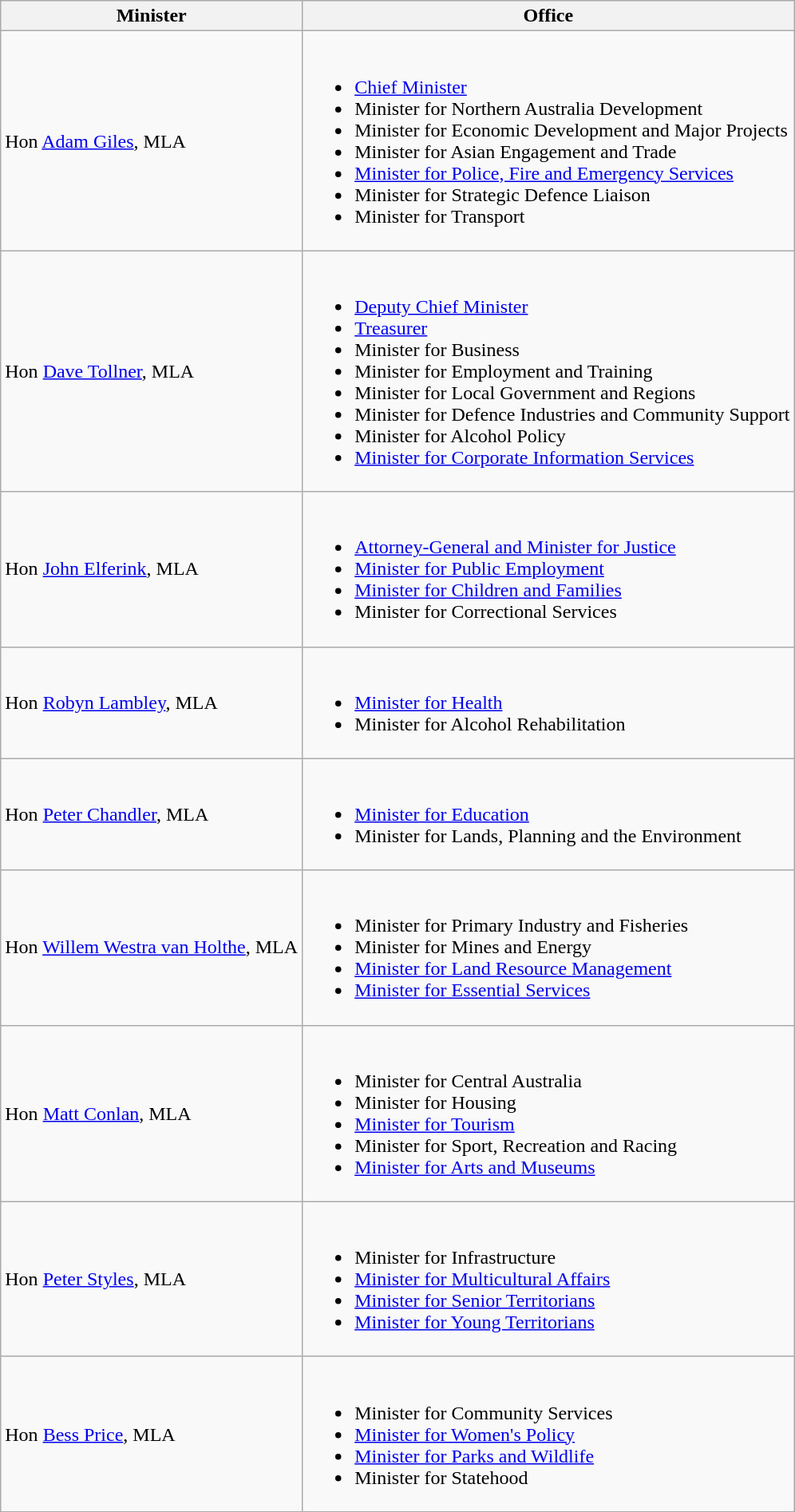<table class="wikitable">
<tr>
<th>Minister</th>
<th>Office</th>
</tr>
<tr>
<td>Hon <a href='#'>Adam Giles</a>, MLA</td>
<td><br><ul><li><a href='#'>Chief Minister</a></li><li>Minister for Northern Australia Development</li><li>Minister for Economic Development and Major Projects</li><li>Minister for Asian Engagement and Trade</li><li><a href='#'>Minister for Police, Fire and Emergency Services</a></li><li>Minister for Strategic Defence Liaison</li><li>Minister for Transport</li></ul></td>
</tr>
<tr>
<td>Hon <a href='#'>Dave Tollner</a>, MLA</td>
<td><br><ul><li><a href='#'>Deputy Chief Minister</a></li><li><a href='#'>Treasurer</a></li><li>Minister for Business</li><li>Minister for Employment and Training</li><li>Minister for Local Government and Regions</li><li>Minister for Defence Industries and Community Support</li><li>Minister for Alcohol Policy</li><li><a href='#'>Minister for Corporate Information Services</a></li></ul></td>
</tr>
<tr>
<td>Hon <a href='#'>John Elferink</a>, MLA</td>
<td><br><ul><li><a href='#'>Attorney-General and Minister for Justice</a></li><li><a href='#'>Minister for Public Employment</a></li><li><a href='#'>Minister for Children and Families</a></li><li>Minister for Correctional Services</li></ul></td>
</tr>
<tr>
<td>Hon <a href='#'>Robyn Lambley</a>, MLA</td>
<td><br><ul><li><a href='#'>Minister for Health</a></li><li>Minister for Alcohol Rehabilitation</li></ul></td>
</tr>
<tr>
<td>Hon <a href='#'>Peter Chandler</a>, MLA</td>
<td><br><ul><li><a href='#'>Minister for Education</a></li><li>Minister for Lands, Planning and the Environment</li></ul></td>
</tr>
<tr>
<td>Hon <a href='#'>Willem Westra van Holthe</a>, MLA</td>
<td><br><ul><li>Minister for Primary Industry and Fisheries</li><li>Minister for Mines and Energy</li><li><a href='#'>Minister for Land Resource Management</a></li><li><a href='#'>Minister for Essential Services</a></li></ul></td>
</tr>
<tr>
<td>Hon <a href='#'>Matt Conlan</a>, MLA</td>
<td><br><ul><li>Minister for Central Australia</li><li>Minister for Housing</li><li><a href='#'>Minister for Tourism</a></li><li>Minister for Sport, Recreation and Racing</li><li><a href='#'>Minister for Arts and Museums</a></li></ul></td>
</tr>
<tr>
<td>Hon <a href='#'>Peter Styles</a>, MLA</td>
<td><br><ul><li>Minister for Infrastructure</li><li><a href='#'>Minister for Multicultural Affairs</a></li><li><a href='#'>Minister for Senior Territorians</a></li><li><a href='#'>Minister for Young Territorians</a></li></ul></td>
</tr>
<tr>
<td>Hon <a href='#'>Bess Price</a>, MLA</td>
<td><br><ul><li>Minister for Community Services</li><li><a href='#'>Minister for Women's Policy</a></li><li><a href='#'>Minister for Parks and Wildlife</a></li><li>Minister for Statehood</li></ul></td>
</tr>
</table>
